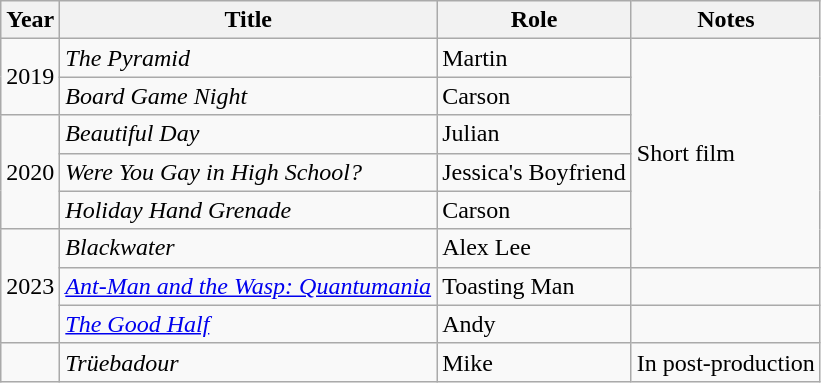<table class="wikitable">
<tr>
<th>Year</th>
<th>Title</th>
<th>Role</th>
<th>Notes</th>
</tr>
<tr>
<td rowspan="2">2019</td>
<td><em>The Pyramid</em></td>
<td>Martin</td>
<td rowspan="6">Short film</td>
</tr>
<tr>
<td><em>Board Game Night</em></td>
<td>Carson</td>
</tr>
<tr>
<td rowspan="3">2020</td>
<td><em>Beautiful Day</em></td>
<td>Julian</td>
</tr>
<tr>
<td><em>Were You Gay in High School?</em></td>
<td>Jessica's Boyfriend</td>
</tr>
<tr>
<td><em>Holiday Hand Grenade</em></td>
<td>Carson</td>
</tr>
<tr>
<td rowspan="3">2023</td>
<td><em>Blackwater</em></td>
<td>Alex Lee</td>
</tr>
<tr>
<td><em><a href='#'>Ant-Man and the Wasp: Quantumania</a></em></td>
<td>Toasting Man</td>
<td></td>
</tr>
<tr>
<td><em><a href='#'>The Good Half</a></em></td>
<td>Andy</td>
<td></td>
</tr>
<tr>
<td></td>
<td><em>Trüebadour</em></td>
<td>Mike</td>
<td>In post-production</td>
</tr>
</table>
